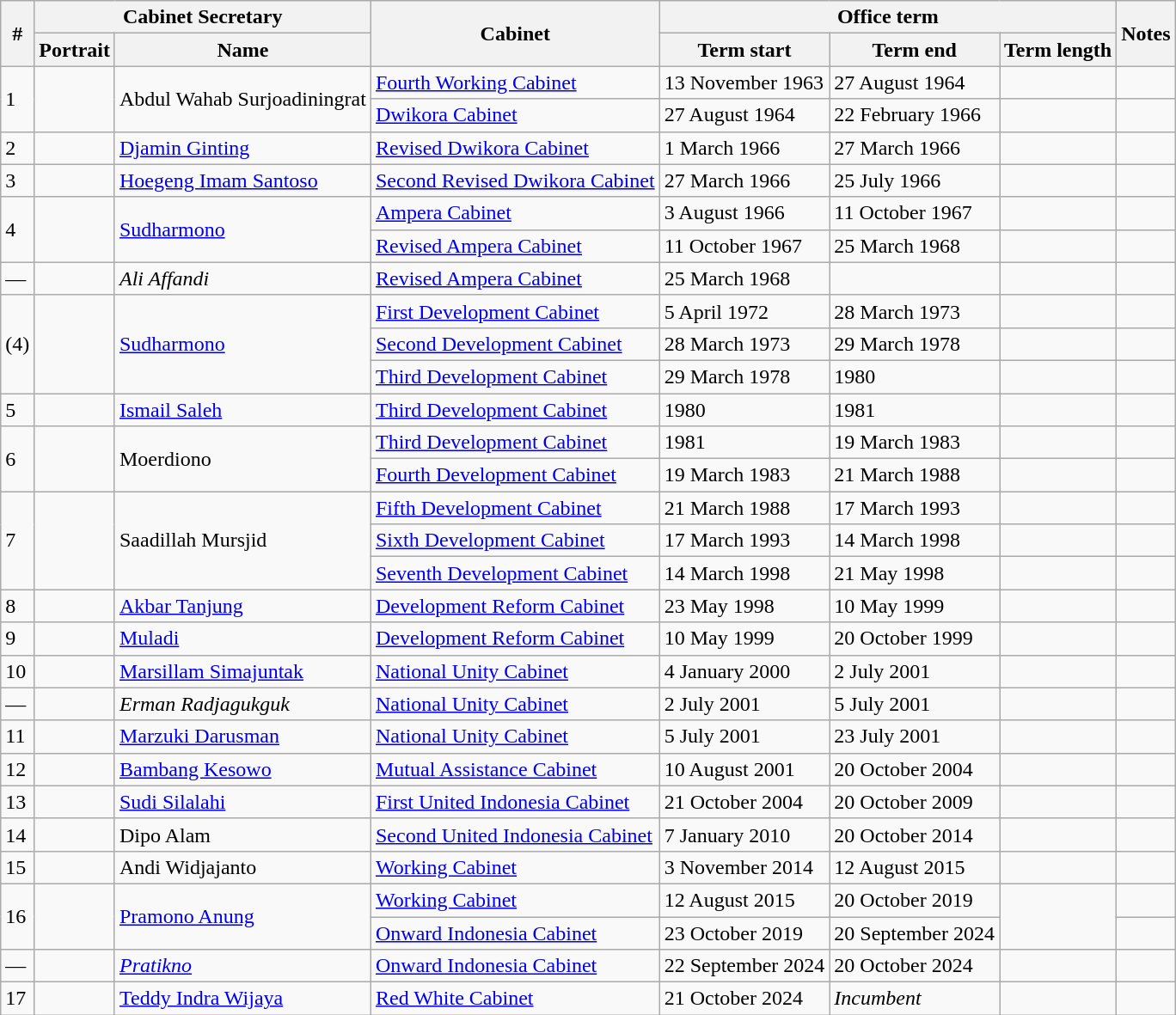<table class="wikitable">
<tr>
<th rowspan="2">#</th>
<th colspan="2">Cabinet Secretary</th>
<th rowspan="2">Cabinet</th>
<th colspan="3">Office term</th>
<th rowspan="2">Notes</th>
</tr>
<tr>
<th>Portrait</th>
<th>Name</th>
<th>Term start</th>
<th>Term end</th>
<th>Term length</th>
</tr>
<tr>
<td rowspan="2">1</td>
<td rowspan="2"></td>
<td rowspan="2">Abdul Wahab Surjoadiningrat</td>
<td><a href='#'>Fourth Working Cabinet</a></td>
<td>13 November 1963</td>
<td>27 August 1964</td>
<td></td>
<td></td>
</tr>
<tr>
<td><a href='#'>Dwikora Cabinet</a></td>
<td>27 August 1964</td>
<td>22 February 1966</td>
<td></td>
<td></td>
</tr>
<tr>
<td>2</td>
<td></td>
<td><a href='#'>Djamin Ginting</a></td>
<td><a href='#'>Revised Dwikora Cabinet</a></td>
<td>1 March 1966</td>
<td>27 March 1966</td>
<td></td>
<td></td>
</tr>
<tr>
<td>3</td>
<td></td>
<td><a href='#'>Hoegeng Imam Santoso</a></td>
<td><a href='#'>Second Revised Dwikora Cabinet</a></td>
<td>27 March 1966</td>
<td>25 July 1966</td>
<td></td>
<td></td>
</tr>
<tr>
<td rowspan="2">4</td>
<td rowspan="2"></td>
<td rowspan="2"><a href='#'>Sudharmono</a></td>
<td><a href='#'>Ampera Cabinet</a></td>
<td>3 August 1966</td>
<td>11 October 1967</td>
<td></td>
<td></td>
</tr>
<tr>
<td><a href='#'>Revised Ampera Cabinet</a></td>
<td>11 October 1967</td>
<td>25 March 1968</td>
<td></td>
<td></td>
</tr>
<tr>
<td>—</td>
<td></td>
<td><em>Ali Affandi</em></td>
<td><a href='#'>Revised Ampera Cabinet</a></td>
<td>25 March 1968</td>
<td></td>
<td></td>
<td> </td>
</tr>
<tr>
<td rowspan="3">(4)</td>
<td rowspan="3"></td>
<td rowspan="3"><a href='#'>Sudharmono</a></td>
<td><a href='#'>First Development Cabinet</a></td>
<td>5 April 1972</td>
<td>28 March 1973</td>
<td></td>
<td></td>
</tr>
<tr>
<td><a href='#'>Second Development Cabinet</a></td>
<td>28 March 1973</td>
<td>29 March 1978</td>
<td></td>
<td></td>
</tr>
<tr>
<td><a href='#'>Third Development Cabinet</a></td>
<td>29 March 1978</td>
<td>1980</td>
<td></td>
<td></td>
</tr>
<tr>
<td>5</td>
<td></td>
<td><a href='#'>Ismail Saleh</a></td>
<td><a href='#'>Third Development Cabinet</a></td>
<td>1980</td>
<td>1981</td>
<td></td>
<td></td>
</tr>
<tr>
<td rowspan="2">6</td>
<td rowspan="2"></td>
<td rowspan="2">Moerdiono</td>
<td><a href='#'>Third Development Cabinet</a></td>
<td>1981</td>
<td>19 March 1983</td>
<td></td>
<td></td>
</tr>
<tr>
<td><a href='#'>Fourth Development Cabinet</a></td>
<td>19 March 1983</td>
<td>21 March 1988</td>
<td></td>
<td></td>
</tr>
<tr>
<td rowspan="3">7</td>
<td rowspan="3"></td>
<td rowspan="3">Saadillah Mursjid</td>
<td><a href='#'>Fifth Development Cabinet</a></td>
<td>21 March 1988</td>
<td>17 March 1993</td>
<td></td>
<td></td>
</tr>
<tr>
<td><a href='#'>Sixth Development Cabinet</a></td>
<td>17 March 1993</td>
<td>14 March 1998</td>
<td></td>
<td></td>
</tr>
<tr>
<td><a href='#'>Seventh Development Cabinet</a></td>
<td>14 March 1998</td>
<td>21 May 1998</td>
<td></td>
<td></td>
</tr>
<tr>
<td>8</td>
<td></td>
<td><a href='#'>Akbar Tanjung</a></td>
<td><a href='#'>Development Reform Cabinet</a></td>
<td>23 May 1998</td>
<td>10 May 1999</td>
<td></td>
<td></td>
</tr>
<tr>
<td>9</td>
<td></td>
<td><a href='#'>Muladi</a></td>
<td><a href='#'>Development Reform Cabinet</a></td>
<td>10 May 1999</td>
<td>20 October 1999</td>
<td></td>
<td></td>
</tr>
<tr>
<td>10</td>
<td></td>
<td><a href='#'>Marsillam Simajuntak</a></td>
<td><a href='#'>National Unity Cabinet</a></td>
<td>4 January 2000</td>
<td>2 July 2001</td>
<td></td>
<td></td>
</tr>
<tr>
<td>—</td>
<td></td>
<td><em>Erman Radjagukguk</em></td>
<td><a href='#'>National Unity Cabinet</a></td>
<td>2 July 2001</td>
<td>5 July 2001</td>
<td></td>
<td></td>
</tr>
<tr>
<td>11</td>
<td></td>
<td><a href='#'>Marzuki Darusman</a></td>
<td><a href='#'>National Unity Cabinet</a></td>
<td>5 July 2001</td>
<td>23 July 2001</td>
<td></td>
<td></td>
</tr>
<tr>
<td>12</td>
<td></td>
<td><a href='#'>Bambang Kesowo</a></td>
<td><a href='#'>Mutual Assistance Cabinet</a></td>
<td>10 August 2001</td>
<td>20 October 2004</td>
<td></td>
<td></td>
</tr>
<tr>
<td>13</td>
<td></td>
<td><a href='#'>Sudi Silalahi</a></td>
<td><a href='#'>First United Indonesia Cabinet</a></td>
<td>21 October 2004</td>
<td>20 October 2009</td>
<td></td>
<td></td>
</tr>
<tr>
<td>14</td>
<td></td>
<td>Dipo Alam</td>
<td><a href='#'>Second United Indonesia Cabinet</a></td>
<td>7 January 2010</td>
<td>20 October 2014</td>
<td></td>
<td></td>
</tr>
<tr>
<td>15</td>
<td></td>
<td>Andi Widjajanto</td>
<td><a href='#'>Working Cabinet</a></td>
<td>3 November 2014</td>
<td>12 August 2015</td>
<td></td>
<td></td>
</tr>
<tr>
<td rowspan="2">16</td>
<td rowspan="2"></td>
<td rowspan="2"><a href='#'>Pramono Anung</a></td>
<td><a href='#'>Working Cabinet</a></td>
<td>12 August 2015</td>
<td>20 October 2019</td>
<td rowspan=2></td>
<td></td>
</tr>
<tr>
<td><a href='#'>Onward Indonesia Cabinet</a></td>
<td>23 October 2019</td>
<td>20 September 2024</td>
<td></td>
</tr>
<tr>
<td>—</td>
<td></td>
<td><em><a href='#'>Pratikno</a></em></td>
<td><a href='#'>Onward Indonesia Cabinet</a></td>
<td>22 September 2024</td>
<td>20 October 2024</td>
<td></td>
<td></td>
</tr>
<tr>
<td>17</td>
<td></td>
<td><a href='#'>Teddy Indra Wijaya</a></td>
<td><a href='#'>Red White Cabinet</a></td>
<td>21 October 2024</td>
<td><em>Incumbent</em></td>
<td></td>
<td></td>
</tr>
</table>
